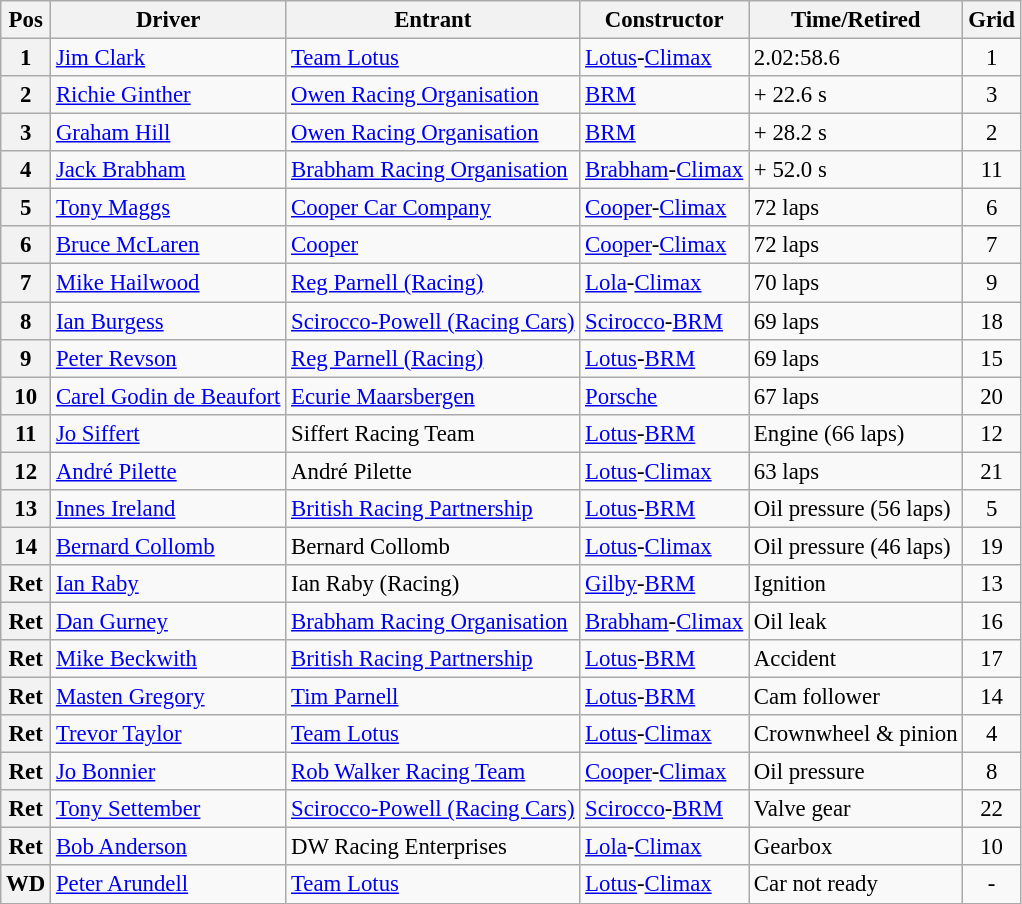<table class="wikitable" style="font-size: 95%;">
<tr>
<th>Pos</th>
<th>Driver</th>
<th>Entrant</th>
<th>Constructor</th>
<th>Time/Retired</th>
<th>Grid</th>
</tr>
<tr>
<th>1</th>
<td> <a href='#'>Jim Clark</a></td>
<td><a href='#'>Team Lotus</a></td>
<td><a href='#'>Lotus</a>-<a href='#'>Climax</a></td>
<td>2.02:58.6</td>
<td style="text-align:center">1</td>
</tr>
<tr>
<th>2</th>
<td> <a href='#'>Richie Ginther</a></td>
<td><a href='#'>Owen Racing Organisation</a></td>
<td><a href='#'>BRM</a></td>
<td>+ 22.6 s</td>
<td style="text-align:center">3</td>
</tr>
<tr>
<th>3</th>
<td> <a href='#'>Graham Hill</a></td>
<td><a href='#'>Owen Racing Organisation</a></td>
<td><a href='#'>BRM</a></td>
<td>+ 28.2 s</td>
<td style="text-align:center">2</td>
</tr>
<tr>
<th>4</th>
<td> <a href='#'>Jack Brabham</a></td>
<td><a href='#'>Brabham Racing Organisation</a></td>
<td><a href='#'>Brabham</a>-<a href='#'>Climax</a></td>
<td>+ 52.0 s</td>
<td style="text-align:center">11</td>
</tr>
<tr>
<th>5</th>
<td> <a href='#'>Tony Maggs</a></td>
<td><a href='#'>Cooper Car Company</a></td>
<td><a href='#'>Cooper</a>-<a href='#'>Climax</a></td>
<td>72 laps</td>
<td style="text-align:center">6</td>
</tr>
<tr>
<th>6</th>
<td> <a href='#'>Bruce McLaren</a></td>
<td><a href='#'>Cooper</a></td>
<td><a href='#'>Cooper</a>-<a href='#'>Climax</a></td>
<td>72 laps</td>
<td style="text-align:center">7</td>
</tr>
<tr>
<th>7</th>
<td> <a href='#'>Mike Hailwood</a></td>
<td><a href='#'>Reg Parnell (Racing)</a></td>
<td><a href='#'>Lola</a>-<a href='#'>Climax</a></td>
<td>70 laps</td>
<td style="text-align:center">9</td>
</tr>
<tr>
<th>8</th>
<td> <a href='#'>Ian Burgess</a></td>
<td><a href='#'>Scirocco-Powell (Racing Cars)</a></td>
<td><a href='#'>Scirocco</a>-<a href='#'>BRM</a></td>
<td>69 laps</td>
<td style="text-align:center">18</td>
</tr>
<tr>
<th>9</th>
<td> <a href='#'>Peter Revson</a></td>
<td><a href='#'>Reg Parnell (Racing)</a></td>
<td><a href='#'>Lotus</a>-<a href='#'>BRM</a></td>
<td>69 laps</td>
<td style="text-align:center">15</td>
</tr>
<tr>
<th>10</th>
<td> <a href='#'>Carel Godin de Beaufort</a></td>
<td><a href='#'>Ecurie Maarsbergen</a></td>
<td><a href='#'>Porsche</a></td>
<td>67 laps</td>
<td style="text-align:center">20</td>
</tr>
<tr>
<th>11</th>
<td> <a href='#'>Jo Siffert</a></td>
<td>Siffert Racing Team</td>
<td><a href='#'>Lotus</a>-<a href='#'>BRM</a></td>
<td>Engine (66 laps)</td>
<td style="text-align:center">12</td>
</tr>
<tr>
<th>12</th>
<td> <a href='#'>André Pilette</a></td>
<td>André Pilette</td>
<td><a href='#'>Lotus</a>-<a href='#'>Climax</a></td>
<td>63 laps</td>
<td style="text-align:center">21</td>
</tr>
<tr>
<th>13</th>
<td> <a href='#'>Innes Ireland</a></td>
<td><a href='#'>British Racing Partnership</a></td>
<td><a href='#'>Lotus</a>-<a href='#'>BRM</a></td>
<td>Oil pressure (56 laps)</td>
<td style="text-align:center">5</td>
</tr>
<tr>
<th>14</th>
<td> <a href='#'>Bernard Collomb</a></td>
<td>Bernard Collomb</td>
<td><a href='#'>Lotus</a>-<a href='#'>Climax</a></td>
<td>Oil pressure (46 laps)</td>
<td style="text-align:center">19</td>
</tr>
<tr>
<th>Ret</th>
<td> <a href='#'>Ian Raby</a></td>
<td>Ian Raby (Racing)</td>
<td><a href='#'>Gilby</a>-<a href='#'>BRM</a></td>
<td>Ignition</td>
<td style="text-align:center">13</td>
</tr>
<tr>
<th>Ret</th>
<td> <a href='#'>Dan Gurney</a></td>
<td><a href='#'>Brabham Racing Organisation</a></td>
<td><a href='#'>Brabham</a>-<a href='#'>Climax</a></td>
<td>Oil leak</td>
<td style="text-align:center">16</td>
</tr>
<tr>
<th>Ret</th>
<td> <a href='#'>Mike Beckwith</a></td>
<td><a href='#'>British Racing Partnership</a></td>
<td><a href='#'>Lotus</a>-<a href='#'>BRM</a></td>
<td>Accident</td>
<td style="text-align:center">17</td>
</tr>
<tr>
<th>Ret</th>
<td> <a href='#'>Masten Gregory</a></td>
<td><a href='#'>Tim Parnell</a></td>
<td><a href='#'>Lotus</a>-<a href='#'>BRM</a></td>
<td>Cam follower</td>
<td style="text-align:center">14</td>
</tr>
<tr>
<th>Ret</th>
<td> <a href='#'>Trevor Taylor</a></td>
<td><a href='#'>Team Lotus</a></td>
<td><a href='#'>Lotus</a>-<a href='#'>Climax</a></td>
<td>Crownwheel & pinion</td>
<td style="text-align:center">4</td>
</tr>
<tr>
<th>Ret</th>
<td> <a href='#'>Jo Bonnier</a></td>
<td><a href='#'>Rob Walker Racing Team</a></td>
<td><a href='#'>Cooper</a>-<a href='#'>Climax</a></td>
<td>Oil pressure</td>
<td style="text-align:center">8</td>
</tr>
<tr>
<th>Ret</th>
<td> <a href='#'>Tony Settember</a></td>
<td><a href='#'>Scirocco-Powell (Racing Cars)</a></td>
<td><a href='#'>Scirocco</a>-<a href='#'>BRM</a></td>
<td>Valve gear</td>
<td style="text-align:center">22</td>
</tr>
<tr>
<th>Ret</th>
<td> <a href='#'>Bob Anderson</a></td>
<td>DW Racing Enterprises</td>
<td><a href='#'>Lola</a>-<a href='#'>Climax</a></td>
<td>Gearbox</td>
<td style="text-align:center">10</td>
</tr>
<tr>
<th>WD</th>
<td> <a href='#'>Peter Arundell</a></td>
<td><a href='#'>Team Lotus</a></td>
<td><a href='#'>Lotus</a>-<a href='#'>Climax</a></td>
<td>Car not ready</td>
<td style="text-align:center">-</td>
</tr>
</table>
